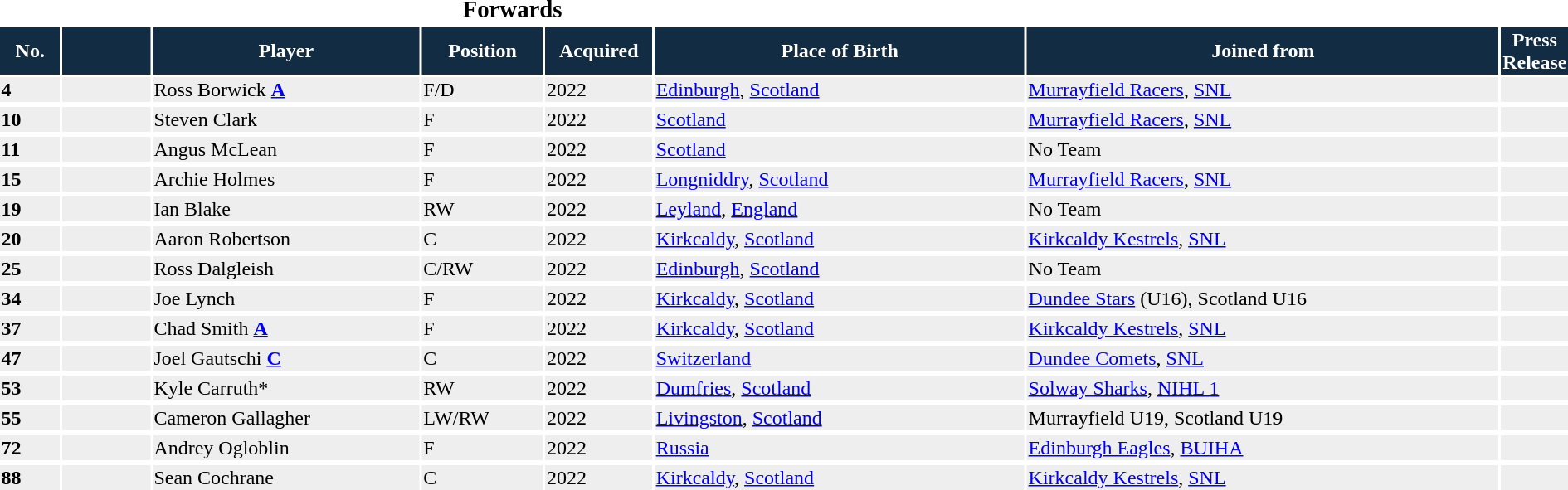<table style="width:100%;">
<tr>
<th colspan=6><big>Forwards</big></th>
</tr>
<tr style="background:#122c43; color:#fff;">
<th width=4%>No.</th>
<th width=6%></th>
<th width=18%>Player</th>
<th width=8%>Position</th>
<th width=7%>Acquired</th>
<th width=25%>Place of Birth</th>
<th width=32%>Joined from</th>
<th width=10%>Press Release</th>
</tr>
<tr style="background:#eee;">
<td><strong>4</strong></td>
<td></td>
<td style="text-align:left">Ross Borwick <a href='#'><strong>A</strong></a></td>
<td>F/D</td>
<td>2022</td>
<td style="text-align:left"><a href='#'>Edinburgh</a>, <a href='#'>Scotland</a></td>
<td style="text-align:left"><a href='#'>Murrayfield Racers</a>, <a href='#'>SNL</a></td>
<td></td>
</tr>
<tr>
</tr>
<tr style="background:#eee;">
<td><strong>10</strong></td>
<td></td>
<td style="text-align:left">Steven Clark</td>
<td>F</td>
<td>2022</td>
<td style="text-align:left"><a href='#'>Scotland</a></td>
<td style="text-align:left"><a href='#'>Murrayfield Racers</a>, <a href='#'>SNL</a></td>
<td></td>
</tr>
<tr>
</tr>
<tr style="background:#eee;">
<td><strong>11</strong></td>
<td></td>
<td style="text-align:left">Angus McLean</td>
<td>F</td>
<td>2022</td>
<td style="text-align:left"><a href='#'>Scotland</a></td>
<td style="text-align:left">No Team</td>
<td></td>
</tr>
<tr>
</tr>
<tr style="background:#eee;">
<td><strong>15</strong></td>
<td></td>
<td style="text-align:left">Archie Holmes</td>
<td>F</td>
<td>2022</td>
<td style="text-align:left"><a href='#'>Longniddry</a>, <a href='#'>Scotland</a></td>
<td style="text-align:left"><a href='#'>Murrayfield Racers</a>, <a href='#'>SNL</a></td>
<td></td>
</tr>
<tr>
</tr>
<tr style="background:#eee;">
<td><strong>19</strong></td>
<td></td>
<td style="text-align:left">Ian Blake</td>
<td>RW</td>
<td>2022</td>
<td style="text-align:left"><a href='#'>Leyland</a>, <a href='#'>England</a></td>
<td style="text-align:left">No Team</td>
<td></td>
</tr>
<tr>
</tr>
<tr style="background:#eee;">
<td><strong>20</strong></td>
<td></td>
<td style="text-align:left">Aaron Robertson</td>
<td>C</td>
<td>2022</td>
<td style="text-align:left"><a href='#'>Kirkcaldy</a>, <a href='#'>Scotland</a></td>
<td style="text-align:left"><a href='#'>Kirkcaldy Kestrels</a>, <a href='#'>SNL</a></td>
<td></td>
</tr>
<tr>
</tr>
<tr style="background:#eee;">
<td><strong>25</strong></td>
<td></td>
<td style="text-align:left">Ross Dalgleish</td>
<td>C/RW</td>
<td>2022</td>
<td style="text-align:left"><a href='#'>Edinburgh</a>, <a href='#'>Scotland</a></td>
<td style="text-align:left">No Team</td>
<td></td>
</tr>
<tr>
</tr>
<tr style="background:#eee;">
<td><strong>34</strong></td>
<td></td>
<td style="text-align:left">Joe Lynch</td>
<td>F</td>
<td>2022</td>
<td style="text-align:left"><a href='#'>Kirkcaldy</a>, <a href='#'>Scotland</a></td>
<td style="text-align:left"><a href='#'>Dundee Stars</a> (U16), Scotland U16</td>
<td></td>
</tr>
<tr>
</tr>
<tr style="background:#eee;">
<td><strong>37</strong></td>
<td></td>
<td style="text-align:left">Chad Smith <a href='#'><strong>A</strong></a></td>
<td>F</td>
<td>2022</td>
<td style="text-align:left"><a href='#'>Kirkcaldy</a>, <a href='#'>Scotland</a></td>
<td style="text-align:left"><a href='#'>Kirkcaldy Kestrels</a>, <a href='#'>SNL</a></td>
<td></td>
</tr>
<tr>
</tr>
<tr style="background:#eee;">
<td><strong>47</strong></td>
<td></td>
<td style="text-align:left">Joel Gautschi <a href='#'><strong>C</strong></a></td>
<td>C</td>
<td>2022</td>
<td style="text-align:left"><a href='#'>Switzerland</a></td>
<td style="text-align:left"><a href='#'>Dundee Comets</a>, <a href='#'>SNL</a></td>
<td></td>
</tr>
<tr>
</tr>
<tr style="background:#eee;">
<td><strong>53</strong></td>
<td></td>
<td style="text-align:left">Kyle Carruth*</td>
<td>RW</td>
<td>2022</td>
<td style="text-align:left"><a href='#'>Dumfries</a>, <a href='#'>Scotland</a></td>
<td style="text-align:left"><a href='#'>Solway Sharks</a>, <a href='#'>NIHL 1</a></td>
<td></td>
</tr>
<tr>
</tr>
<tr style="background:#eee;">
<td><strong>55</strong></td>
<td></td>
<td style="text-align:left">Cameron Gallagher</td>
<td>LW/RW</td>
<td>2022</td>
<td style="text-align:left"><a href='#'>Livingston</a>, <a href='#'>Scotland</a></td>
<td style="text-align:left">Murrayfield U19, Scotland U19</td>
<td></td>
</tr>
<tr>
</tr>
<tr style="background:#eee;">
<td><strong>72</strong></td>
<td></td>
<td style="text-align:left">Andrey Ogloblin</td>
<td>F</td>
<td>2022</td>
<td style="text-align:left"><a href='#'>Russia</a></td>
<td style="text-align:left"><a href='#'>Edinburgh Eagles</a>, <a href='#'>BUIHA</a></td>
<td></td>
</tr>
<tr>
</tr>
<tr style="background:#eee;">
<td><strong>88</strong></td>
<td></td>
<td style="text-align:left">Sean Cochrane</td>
<td>C</td>
<td>2022</td>
<td style="text-align:left"><a href='#'>Kirkcaldy</a>, <a href='#'>Scotland</a></td>
<td style="text-align:left"><a href='#'>Kirkcaldy Kestrels</a>, <a href='#'>SNL</a></td>
<td></td>
</tr>
<tr>
</tr>
</table>
